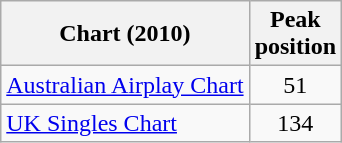<table class="wikitable sortable">
<tr>
<th>Chart (2010)</th>
<th>Peak<br>position</th>
</tr>
<tr>
<td><a href='#'>Australian Airplay Chart</a></td>
<td style="text-align:center;">51</td>
</tr>
<tr>
<td><a href='#'>UK Singles Chart</a></td>
<td style="text-align:center;">134</td>
</tr>
</table>
